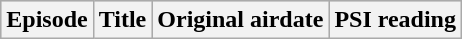<table class="wikitable plainrowheaders">
<tr bgcolor="#CCCCCC">
<th>Episode</th>
<th>Title</th>
<th>Original airdate</th>
<th>PSI reading<br>























</th>
</tr>
</table>
